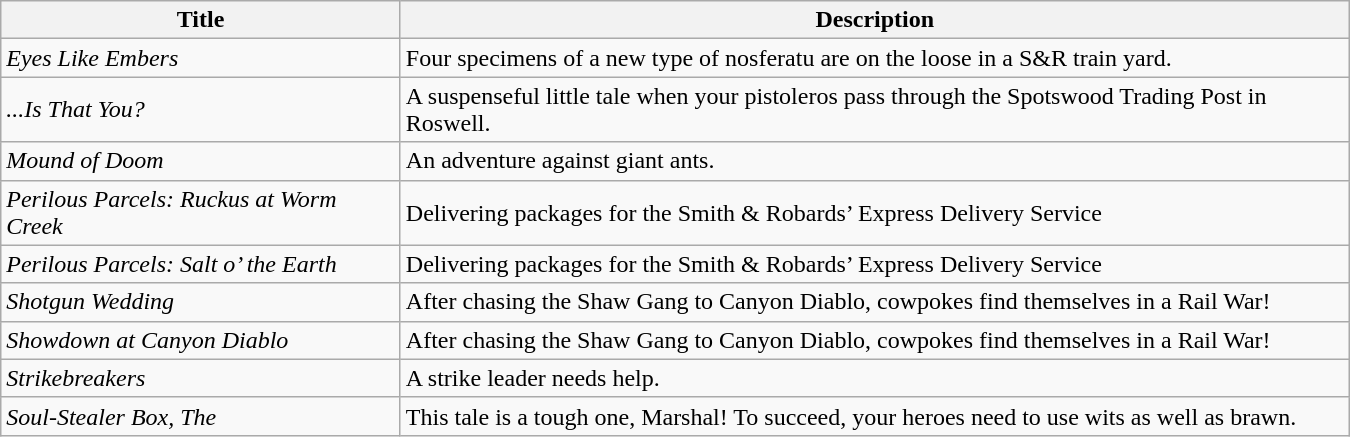<table class="wikitable" style="width: 900px">
<tr>
<th>Title</th>
<th>Description</th>
</tr>
<tr>
<td><em>Eyes Like Embers</em></td>
<td>Four specimens of a new type of nosferatu are on the loose in a S&R train yard.</td>
</tr>
<tr>
<td><em>...Is That You?</em></td>
<td>A suspenseful little tale when your pistoleros pass through the Spotswood Trading Post in Roswell.</td>
</tr>
<tr>
<td><em>Mound of Doom</em></td>
<td>An adventure against giant ants.</td>
</tr>
<tr>
<td><em>Perilous Parcels: Ruckus at Worm Creek</em></td>
<td>Delivering packages for the Smith & Robards’ Express Delivery Service</td>
</tr>
<tr>
<td><em>Perilous Parcels: Salt o’ the Earth</em></td>
<td>Delivering packages for the Smith & Robards’ Express Delivery Service</td>
</tr>
<tr>
<td><em>Shotgun Wedding</em></td>
<td>After chasing the Shaw Gang to Canyon Diablo, cowpokes find themselves in a Rail War!</td>
</tr>
<tr>
<td><em>Showdown at Canyon Diablo</em></td>
<td>After chasing the Shaw Gang to Canyon Diablo, cowpokes find themselves in a Rail War!</td>
</tr>
<tr>
<td><em>Strikebreakers</em></td>
<td>A strike leader needs help.</td>
</tr>
<tr>
<td><em>Soul-Stealer Box, The</em></td>
<td>This tale is a tough one, Marshal! To succeed, your heroes need to use wits as well as brawn.</td>
</tr>
</table>
